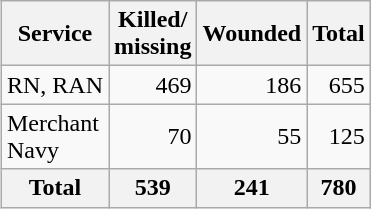<table class="wikitable floatright" align="right">
<tr>
<th>Service</th>
<th>Killed/<br>missing</th>
<th>Wounded</th>
<th>Total</th>
</tr>
<tr>
<td>RN, RAN</td>
<td align="right">469</td>
<td align="right">186</td>
<td align="right">655</td>
</tr>
<tr>
<td>Merchant<br>Navy</td>
<td align="right">70</td>
<td align="right">55</td>
<td align="right">125</td>
</tr>
<tr>
<th><strong>Total</strong></th>
<th align="right"><strong>539</strong></th>
<th align="right"><strong>241</strong></th>
<th align="right"><strong>780</strong></th>
</tr>
</table>
